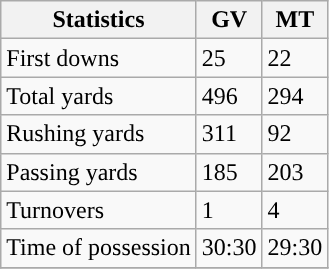<table class="wikitable" style="float: left;">
<tr>
<th>Statistics</th>
<th>GV</th>
<th>MT</th>
</tr>
<tr>
<td>First downs</td>
<td>25</td>
<td>22</td>
</tr>
<tr>
<td>Total yards</td>
<td>496</td>
<td>294</td>
</tr>
<tr>
<td>Rushing yards</td>
<td>311</td>
<td>92</td>
</tr>
<tr>
<td>Passing yards</td>
<td>185</td>
<td>203</td>
</tr>
<tr>
<td>Turnovers</td>
<td>1</td>
<td>4</td>
</tr>
<tr>
<td>Time of possession</td>
<td>30:30</td>
<td>29:30</td>
</tr>
<tr>
</tr>
</table>
